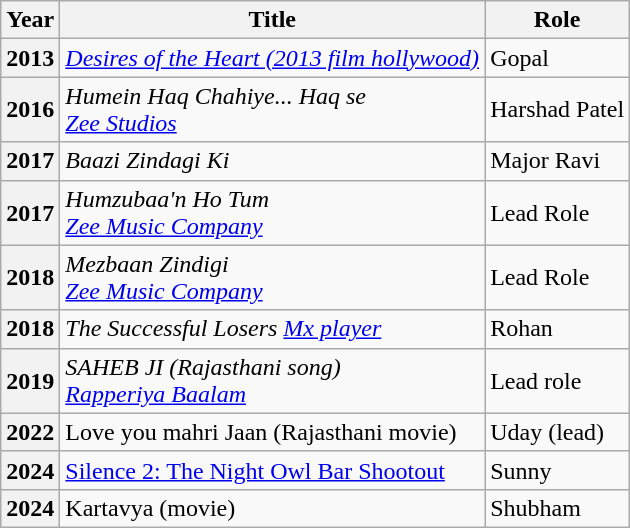<table class="wikitable sortable">
<tr>
<th scope="col">Year</th>
<th scope="col">Title</th>
<th scope="col">Role</th>
</tr>
<tr>
<th scope="row">2013</th>
<td><em><a href='#'>Desires of the Heart (2013 film hollywood)</a></em></td>
<td>Gopal</td>
</tr>
<tr>
<th scope="row">2016</th>
<td><em>Humein Haq Chahiye... Haq se</em><br><em><a href='#'>Zee Studios</a></em></td>
<td>Harshad Patel</td>
</tr>
<tr>
<th scope="row">2017</th>
<td><em>Baazi Zindagi Ki</em></td>
<td>Major Ravi</td>
</tr>
<tr>
<th scope="row">2017</th>
<td><em>Humzubaa'n Ho Tum</em><br><em><a href='#'>Zee Music Company</a></em></td>
<td>Lead Role</td>
</tr>
<tr>
<th scope="row">2018</th>
<td><em>Mezbaan Zindigi</em><br><em><a href='#'>Zee Music Company</a></em></td>
<td>Lead Role</td>
</tr>
<tr>
<th scope="row">2018</th>
<td><em>The Successful Losers <a href='#'>Mx player</a></em></td>
<td>Rohan</td>
</tr>
<tr>
<th scope="row">2019</th>
<td><em>SAHEB JI (Rajasthani song)<br><a href='#'>Rapperiya Baalam</a></em></td>
<td>Lead role</td>
</tr>
<tr>
<th>2022</th>
<td>Love you mahri Jaan (Rajasthani movie)</td>
<td>Uday (lead)</td>
</tr>
<tr>
<th>2024</th>
<td><a href='#'>Silence 2: The Night Owl Bar Shootout</a></td>
<td>Sunny</td>
</tr>
<tr>
<th>2024</th>
<td>Kartavya (movie)</td>
<td>Shubham</td>
</tr>
</table>
